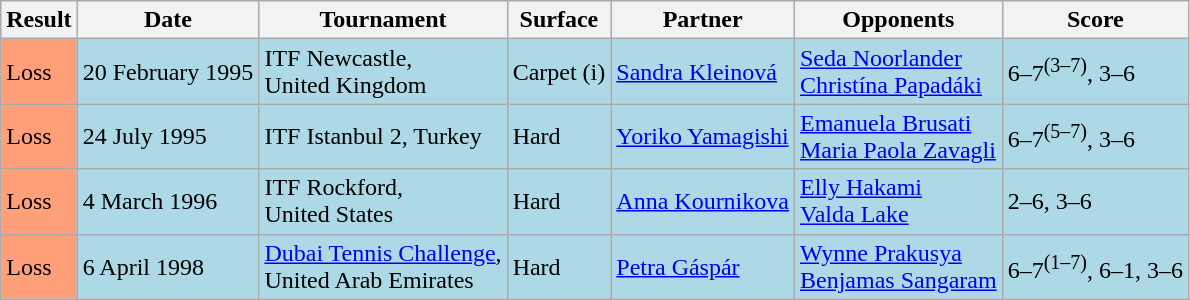<table class="sortable wikitable">
<tr>
<th>Result</th>
<th>Date</th>
<th>Tournament</th>
<th>Surface</th>
<th>Partner</th>
<th>Opponents</th>
<th class="unsortable">Score</th>
</tr>
<tr style="background:lightblue;">
<td style="background:#ffa07a;">Loss</td>
<td>20 February 1995</td>
<td>ITF Newcastle,<br> United Kingdom</td>
<td>Carpet (i)</td>
<td> <a href='#'>Sandra Kleinová</a></td>
<td> <a href='#'>Seda Noorlander</a> <br>  <a href='#'>Christína Papadáki</a></td>
<td>6–7<sup>(3–7)</sup>, 3–6</td>
</tr>
<tr style="background:lightblue;">
<td style="background:#ffa07a;">Loss</td>
<td>24 July 1995</td>
<td>ITF Istanbul 2, Turkey</td>
<td>Hard</td>
<td> <a href='#'>Yoriko Yamagishi</a></td>
<td> <a href='#'>Emanuela Brusati</a> <br>  <a href='#'>Maria Paola Zavagli</a></td>
<td>6–7<sup>(5–7)</sup>, 3–6</td>
</tr>
<tr style="background:lightblue;">
<td style="background:#ffa07a;">Loss</td>
<td>4 March 1996</td>
<td>ITF Rockford,<br> United States</td>
<td>Hard</td>
<td> <a href='#'>Anna Kournikova</a></td>
<td> <a href='#'>Elly Hakami</a> <br>  <a href='#'>Valda Lake</a></td>
<td>2–6, 3–6</td>
</tr>
<tr style="background:lightblue;">
<td style="background:#ffa07a;">Loss</td>
<td>6 April 1998</td>
<td><a href='#'>Dubai Tennis Challenge</a>,<br> United Arab Emirates</td>
<td>Hard</td>
<td> <a href='#'>Petra Gáspár</a></td>
<td> <a href='#'>Wynne Prakusya</a> <br>  <a href='#'>Benjamas Sangaram</a></td>
<td>6–7<sup>(1–7)</sup>, 6–1, 3–6</td>
</tr>
</table>
